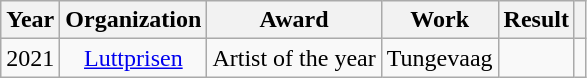<table class="wikitable plainrowheaders" style="text-align:center;">
<tr>
<th>Year</th>
<th>Organization</th>
<th>Award</th>
<th>Work</th>
<th>Result</th>
<th></th>
</tr>
<tr>
<td>2021</td>
<td><a href='#'>Luttprisen</a></td>
<td>Artist of the year</td>
<td>Tungevaag</td>
<td></td>
<td></td>
</tr>
</table>
